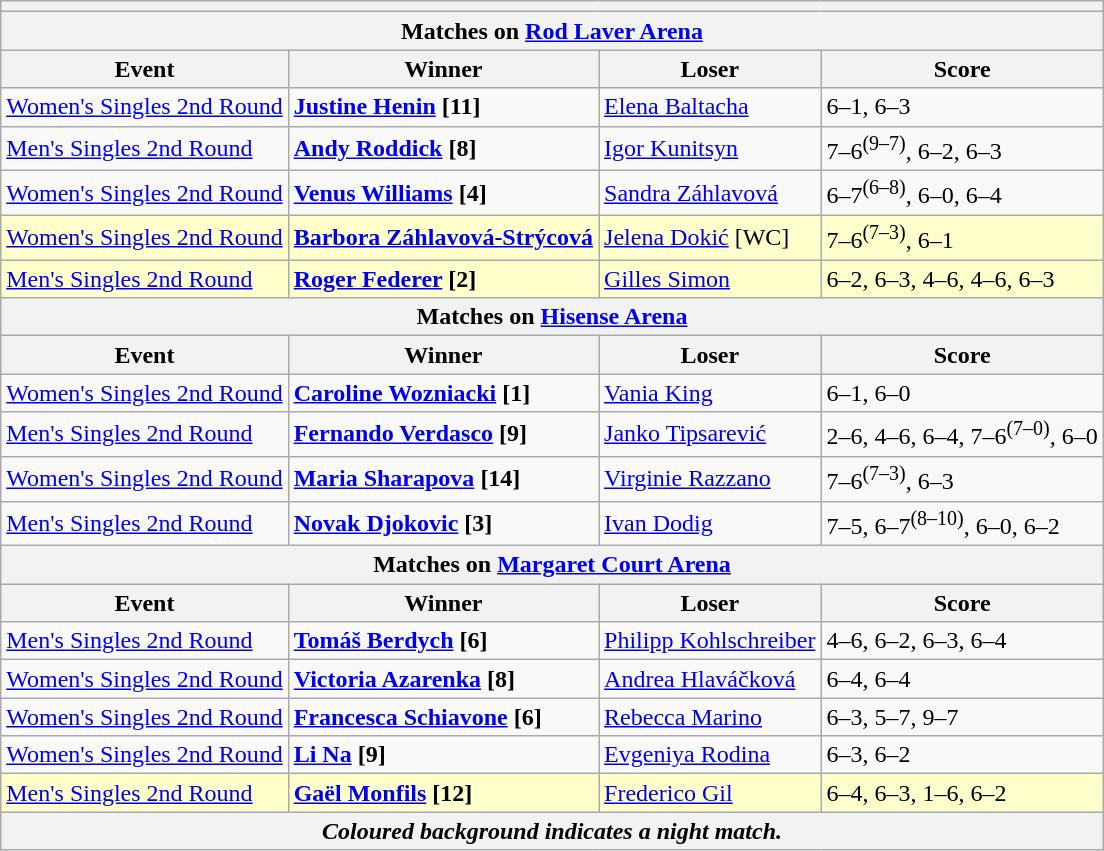<table class="wikitable collapsible" style="margin:1em auto;">
<tr>
<th colspan=4></th>
</tr>
<tr>
<th colspan=4><strong>Matches on <a href='#'>Rod Laver Arena</a></strong></th>
</tr>
<tr>
<th>Event</th>
<th>Winner</th>
<th>Loser</th>
<th>Score</th>
</tr>
<tr align=left>
<td><a href='#'>Women's Singles 2nd Round</a></td>
<td> <strong><a href='#'>Justine Henin</a> [11]</strong></td>
<td> <a href='#'>Elena Baltacha</a></td>
<td>6–1, 6–3</td>
</tr>
<tr align=left>
<td><a href='#'>Men's Singles 2nd Round</a></td>
<td> <strong><a href='#'>Andy Roddick</a> [8]</strong></td>
<td> <a href='#'>Igor Kunitsyn</a></td>
<td>7–6<sup>(9–7)</sup>, 6–2, 6–3</td>
</tr>
<tr align=left>
<td><a href='#'>Women's Singles 2nd Round</a></td>
<td> <strong><a href='#'>Venus Williams</a> [4]</strong></td>
<td> <a href='#'>Sandra Záhlavová</a></td>
<td>6–7<sup>(6–8)</sup>, 6–0, 6–4</td>
</tr>
<tr align=left style="background:#ffc;">
<td><a href='#'>Women's Singles 2nd Round</a></td>
<td> <strong><a href='#'>Barbora Záhlavová-Strýcová</a></strong></td>
<td> <a href='#'>Jelena Dokić</a> [WC]</td>
<td>7–6<sup>(7–3)</sup>, 6–1</td>
</tr>
<tr align=left style="background:#ffc;">
<td><a href='#'>Men's Singles 2nd Round</a></td>
<td> <strong><a href='#'>Roger Federer</a> [2]</strong></td>
<td> <a href='#'>Gilles Simon</a></td>
<td>6–2, 6–3, 4–6, 4–6, 6–3</td>
</tr>
<tr>
<th colspan=4><strong>Matches on <a href='#'>Hisense Arena</a></strong></th>
</tr>
<tr>
<th>Event</th>
<th>Winner</th>
<th>Loser</th>
<th>Score</th>
</tr>
<tr align=left>
<td><a href='#'>Women's Singles 2nd Round</a></td>
<td> <strong><a href='#'>Caroline Wozniacki</a> [1]</strong></td>
<td> <a href='#'>Vania King</a></td>
<td>6–1, 6–0</td>
</tr>
<tr align=left>
<td><a href='#'>Men's Singles 2nd Round</a></td>
<td> <strong><a href='#'>Fernando Verdasco</a> [9]</strong></td>
<td> <a href='#'>Janko Tipsarević</a></td>
<td>2–6, 4–6, 6–4, 7–6<sup>(7–0)</sup>, 6–0</td>
</tr>
<tr align=left>
<td><a href='#'>Women's Singles 2nd Round</a></td>
<td> <strong><a href='#'>Maria Sharapova</a> [14]</strong></td>
<td> <a href='#'>Virginie Razzano</a></td>
<td>7–6<sup>(7–3)</sup>, 6–3</td>
</tr>
<tr align=left>
<td><a href='#'>Men's Singles 2nd Round</a></td>
<td> <strong><a href='#'>Novak Djokovic</a> [3]</strong></td>
<td> <a href='#'>Ivan Dodig</a></td>
<td>7–5, 6–7<sup>(8–10)</sup>, 6–0, 6–2</td>
</tr>
<tr>
<th colspan=4><strong>Matches on <a href='#'>Margaret Court Arena</a></strong></th>
</tr>
<tr>
<th>Event</th>
<th>Winner</th>
<th>Loser</th>
<th>Score</th>
</tr>
<tr align=left>
<td><a href='#'>Men's Singles 2nd Round</a></td>
<td> <strong><a href='#'>Tomáš Berdych</a> [6]</strong></td>
<td> <a href='#'>Philipp Kohlschreiber</a></td>
<td>4–6, 6–2, 6–3, 6–4</td>
</tr>
<tr align=left>
<td><a href='#'>Women's Singles 2nd Round</a></td>
<td> <strong><a href='#'>Victoria Azarenka</a> [8]</strong></td>
<td> <a href='#'>Andrea Hlaváčková</a></td>
<td>6–4, 6–4</td>
</tr>
<tr align=left>
<td><a href='#'>Women's Singles 2nd Round</a></td>
<td> <strong><a href='#'>Francesca Schiavone</a> [6]</strong></td>
<td> <a href='#'>Rebecca Marino</a></td>
<td>6–3, 5–7, 9–7</td>
</tr>
<tr align=left>
<td><a href='#'>Women's Singles 2nd Round</a></td>
<td> <strong><a href='#'>Li Na</a> [9]</strong></td>
<td> <a href='#'>Evgeniya Rodina</a></td>
<td>6–3, 6–2</td>
</tr>
<tr align=left style="background:#ffc;">
<td><a href='#'>Men's Singles 2nd Round</a></td>
<td> <strong><a href='#'>Gaël Monfils</a> [12]</strong></td>
<td> <a href='#'>Frederico Gil</a></td>
<td>6–4, 6–3, 1–6, 6–2</td>
</tr>
<tr>
<th colspan=4><em>Coloured background indicates a night match.</em></th>
</tr>
</table>
